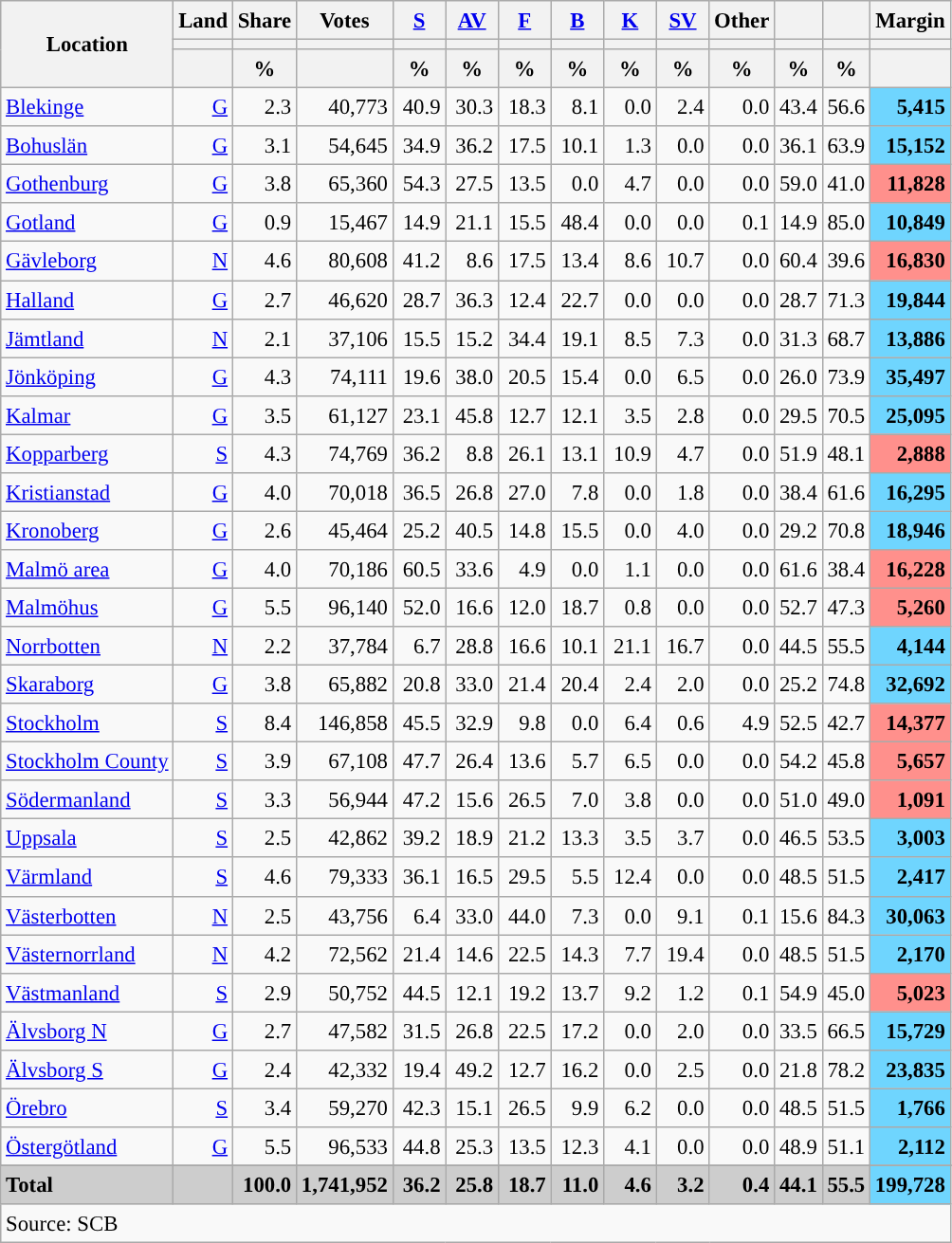<table class="wikitable sortable" style="text-align:right; font-size:95%; line-height:20px;">
<tr>
<th rowspan="3">Location</th>
<th>Land</th>
<th>Share</th>
<th>Votes</th>
<th width="30px" class="unsortable"><a href='#'>S</a></th>
<th width="30px" class="unsortable"><a href='#'>AV</a></th>
<th width="30px" class="unsortable"><a href='#'>F</a></th>
<th width="30px" class="unsortable"><a href='#'>B</a></th>
<th width="30px" class="unsortable"><a href='#'>K</a></th>
<th width="30px" class="unsortable"><a href='#'>SV</a></th>
<th width="30px" class="unsortable">Other</th>
<th></th>
<th></th>
<th>Margin</th>
</tr>
<tr>
<th></th>
<th></th>
<th></th>
<th style="background:"></th>
<th style="background:"></th>
<th style="background:"></th>
<th style="background:"></th>
<th style="background:"></th>
<th style="background:"></th>
<th style="background:"></th>
<th style="background:"></th>
<th style="background:"></th>
<th></th>
</tr>
<tr>
<th></th>
<th data-sort-type="number">%</th>
<th></th>
<th data-sort-type="number">%</th>
<th data-sort-type="number">%</th>
<th data-sort-type="number">%</th>
<th data-sort-type="number">%</th>
<th data-sort-type="number">%</th>
<th data-sort-type="number">%</th>
<th data-sort-type="number">%</th>
<th data-sort-type="number">%</th>
<th data-sort-type="number">%</th>
<th></th>
</tr>
<tr>
<td align=left><a href='#'>Blekinge</a></td>
<td><a href='#'>G</a></td>
<td>2.3</td>
<td>40,773</td>
<td>40.9</td>
<td>30.3</td>
<td>18.3</td>
<td>8.1</td>
<td>0.0</td>
<td>2.4</td>
<td>0.0</td>
<td>43.4</td>
<td>56.6</td>
<td bgcolor=#6fd5fe><strong>5,415</strong></td>
</tr>
<tr>
<td align=left><a href='#'>Bohuslän</a></td>
<td><a href='#'>G</a></td>
<td>3.1</td>
<td>54,645</td>
<td>34.9</td>
<td>36.2</td>
<td>17.5</td>
<td>10.1</td>
<td>1.3</td>
<td>0.0</td>
<td>0.0</td>
<td>36.1</td>
<td>63.9</td>
<td bgcolor=#6fd5fe><strong>15,152</strong></td>
</tr>
<tr>
<td align=left><a href='#'>Gothenburg</a></td>
<td><a href='#'>G</a></td>
<td>3.8</td>
<td>65,360</td>
<td>54.3</td>
<td>27.5</td>
<td>13.5</td>
<td>0.0</td>
<td>4.7</td>
<td>0.0</td>
<td>0.0</td>
<td>59.0</td>
<td>41.0</td>
<td bgcolor=#ff908c><strong>11,828</strong></td>
</tr>
<tr>
<td align=left><a href='#'>Gotland</a></td>
<td><a href='#'>G</a></td>
<td>0.9</td>
<td>15,467</td>
<td>14.9</td>
<td>21.1</td>
<td>15.5</td>
<td>48.4</td>
<td>0.0</td>
<td>0.0</td>
<td>0.1</td>
<td>14.9</td>
<td>85.0</td>
<td bgcolor=#6fd5fe><strong>10,849</strong></td>
</tr>
<tr>
<td align=left><a href='#'>Gävleborg</a></td>
<td><a href='#'>N</a></td>
<td>4.6</td>
<td>80,608</td>
<td>41.2</td>
<td>8.6</td>
<td>17.5</td>
<td>13.4</td>
<td>8.6</td>
<td>10.7</td>
<td>0.0</td>
<td>60.4</td>
<td>39.6</td>
<td bgcolor=#ff908c><strong>16,830</strong></td>
</tr>
<tr>
<td align=left><a href='#'>Halland</a></td>
<td><a href='#'>G</a></td>
<td>2.7</td>
<td>46,620</td>
<td>28.7</td>
<td>36.3</td>
<td>12.4</td>
<td>22.7</td>
<td>0.0</td>
<td>0.0</td>
<td>0.0</td>
<td>28.7</td>
<td>71.3</td>
<td bgcolor=#6fd5fe><strong>19,844</strong></td>
</tr>
<tr>
<td align=left><a href='#'>Jämtland</a></td>
<td><a href='#'>N</a></td>
<td>2.1</td>
<td>37,106</td>
<td>15.5</td>
<td>15.2</td>
<td>34.4</td>
<td>19.1</td>
<td>8.5</td>
<td>7.3</td>
<td>0.0</td>
<td>31.3</td>
<td>68.7</td>
<td bgcolor=#6fd5fe><strong>13,886</strong></td>
</tr>
<tr>
<td align=left><a href='#'>Jönköping</a></td>
<td><a href='#'>G</a></td>
<td>4.3</td>
<td>74,111</td>
<td>19.6</td>
<td>38.0</td>
<td>20.5</td>
<td>15.4</td>
<td>0.0</td>
<td>6.5</td>
<td>0.0</td>
<td>26.0</td>
<td>73.9</td>
<td bgcolor=#6fd5fe><strong>35,497</strong></td>
</tr>
<tr>
<td align=left><a href='#'>Kalmar</a></td>
<td><a href='#'>G</a></td>
<td>3.5</td>
<td>61,127</td>
<td>23.1</td>
<td>45.8</td>
<td>12.7</td>
<td>12.1</td>
<td>3.5</td>
<td>2.8</td>
<td>0.0</td>
<td>29.5</td>
<td>70.5</td>
<td bgcolor=#6fd5fe><strong>25,095</strong></td>
</tr>
<tr>
<td align=left><a href='#'>Kopparberg</a></td>
<td><a href='#'>S</a></td>
<td>4.3</td>
<td>74,769</td>
<td>36.2</td>
<td>8.8</td>
<td>26.1</td>
<td>13.1</td>
<td>10.9</td>
<td>4.7</td>
<td>0.0</td>
<td>51.9</td>
<td>48.1</td>
<td bgcolor=#ff908c><strong>2,888</strong></td>
</tr>
<tr>
<td align=left><a href='#'>Kristianstad</a></td>
<td><a href='#'>G</a></td>
<td>4.0</td>
<td>70,018</td>
<td>36.5</td>
<td>26.8</td>
<td>27.0</td>
<td>7.8</td>
<td>0.0</td>
<td>1.8</td>
<td>0.0</td>
<td>38.4</td>
<td>61.6</td>
<td bgcolor=#6fd5fe><strong>16,295</strong></td>
</tr>
<tr>
<td align=left><a href='#'>Kronoberg</a></td>
<td><a href='#'>G</a></td>
<td>2.6</td>
<td>45,464</td>
<td>25.2</td>
<td>40.5</td>
<td>14.8</td>
<td>15.5</td>
<td>0.0</td>
<td>4.0</td>
<td>0.0</td>
<td>29.2</td>
<td>70.8</td>
<td bgcolor=#6fd5fe><strong>18,946</strong></td>
</tr>
<tr>
<td align=left><a href='#'>Malmö area</a></td>
<td><a href='#'>G</a></td>
<td>4.0</td>
<td>70,186</td>
<td>60.5</td>
<td>33.6</td>
<td>4.9</td>
<td>0.0</td>
<td>1.1</td>
<td>0.0</td>
<td>0.0</td>
<td>61.6</td>
<td>38.4</td>
<td bgcolor=#ff908c><strong>16,228</strong></td>
</tr>
<tr>
<td align=left><a href='#'>Malmöhus</a></td>
<td><a href='#'>G</a></td>
<td>5.5</td>
<td>96,140</td>
<td>52.0</td>
<td>16.6</td>
<td>12.0</td>
<td>18.7</td>
<td>0.8</td>
<td>0.0</td>
<td>0.0</td>
<td>52.7</td>
<td>47.3</td>
<td bgcolor=#ff908c><strong>5,260</strong></td>
</tr>
<tr>
<td align=left><a href='#'>Norrbotten</a></td>
<td><a href='#'>N</a></td>
<td>2.2</td>
<td>37,784</td>
<td>6.7</td>
<td>28.8</td>
<td>16.6</td>
<td>10.1</td>
<td>21.1</td>
<td>16.7</td>
<td>0.0</td>
<td>44.5</td>
<td>55.5</td>
<td bgcolor=#6fd5fe><strong>4,144</strong></td>
</tr>
<tr>
<td align=left><a href='#'>Skaraborg</a></td>
<td><a href='#'>G</a></td>
<td>3.8</td>
<td>65,882</td>
<td>20.8</td>
<td>33.0</td>
<td>21.4</td>
<td>20.4</td>
<td>2.4</td>
<td>2.0</td>
<td>0.0</td>
<td>25.2</td>
<td>74.8</td>
<td bgcolor=#6fd5fe><strong>32,692</strong></td>
</tr>
<tr>
<td align=left><a href='#'>Stockholm</a></td>
<td><a href='#'>S</a></td>
<td>8.4</td>
<td>146,858</td>
<td>45.5</td>
<td>32.9</td>
<td>9.8</td>
<td>0.0</td>
<td>6.4</td>
<td>0.6</td>
<td>4.9</td>
<td>52.5</td>
<td>42.7</td>
<td bgcolor=#ff908c><strong>14,377</strong></td>
</tr>
<tr>
<td align=left><a href='#'>Stockholm County</a></td>
<td><a href='#'>S</a></td>
<td>3.9</td>
<td>67,108</td>
<td>47.7</td>
<td>26.4</td>
<td>13.6</td>
<td>5.7</td>
<td>6.5</td>
<td>0.0</td>
<td>0.0</td>
<td>54.2</td>
<td>45.8</td>
<td bgcolor=#ff908c><strong>5,657</strong></td>
</tr>
<tr>
<td align=left><a href='#'>Södermanland</a></td>
<td><a href='#'>S</a></td>
<td>3.3</td>
<td>56,944</td>
<td>47.2</td>
<td>15.6</td>
<td>26.5</td>
<td>7.0</td>
<td>3.8</td>
<td>0.0</td>
<td>0.0</td>
<td>51.0</td>
<td>49.0</td>
<td bgcolor=#ff908c><strong>1,091</strong></td>
</tr>
<tr>
<td align=left><a href='#'>Uppsala</a></td>
<td><a href='#'>S</a></td>
<td>2.5</td>
<td>42,862</td>
<td>39.2</td>
<td>18.9</td>
<td>21.2</td>
<td>13.3</td>
<td>3.5</td>
<td>3.7</td>
<td>0.0</td>
<td>46.5</td>
<td>53.5</td>
<td bgcolor=#6fd5fe><strong>3,003</strong></td>
</tr>
<tr>
<td align=left><a href='#'>Värmland</a></td>
<td><a href='#'>S</a></td>
<td>4.6</td>
<td>79,333</td>
<td>36.1</td>
<td>16.5</td>
<td>29.5</td>
<td>5.5</td>
<td>12.4</td>
<td>0.0</td>
<td>0.0</td>
<td>48.5</td>
<td>51.5</td>
<td bgcolor=#6fd5fe><strong>2,417</strong></td>
</tr>
<tr>
<td align=left><a href='#'>Västerbotten</a></td>
<td><a href='#'>N</a></td>
<td>2.5</td>
<td>43,756</td>
<td>6.4</td>
<td>33.0</td>
<td>44.0</td>
<td>7.3</td>
<td>0.0</td>
<td>9.1</td>
<td>0.1</td>
<td>15.6</td>
<td>84.3</td>
<td bgcolor=#6fd5fe><strong>30,063</strong></td>
</tr>
<tr>
<td align=left><a href='#'>Västernorrland</a></td>
<td><a href='#'>N</a></td>
<td>4.2</td>
<td>72,562</td>
<td>21.4</td>
<td>14.6</td>
<td>22.5</td>
<td>14.3</td>
<td>7.7</td>
<td>19.4</td>
<td>0.0</td>
<td>48.5</td>
<td>51.5</td>
<td bgcolor=#6fd5fe><strong>2,170</strong></td>
</tr>
<tr>
<td align=left><a href='#'>Västmanland</a></td>
<td><a href='#'>S</a></td>
<td>2.9</td>
<td>50,752</td>
<td>44.5</td>
<td>12.1</td>
<td>19.2</td>
<td>13.7</td>
<td>9.2</td>
<td>1.2</td>
<td>0.1</td>
<td>54.9</td>
<td>45.0</td>
<td bgcolor=#ff908c><strong>5,023</strong></td>
</tr>
<tr>
<td align=left><a href='#'>Älvsborg N</a></td>
<td><a href='#'>G</a></td>
<td>2.7</td>
<td>47,582</td>
<td>31.5</td>
<td>26.8</td>
<td>22.5</td>
<td>17.2</td>
<td>0.0</td>
<td>2.0</td>
<td>0.0</td>
<td>33.5</td>
<td>66.5</td>
<td bgcolor=#6fd5fe><strong>15,729</strong></td>
</tr>
<tr>
<td align=left><a href='#'>Älvsborg S</a></td>
<td><a href='#'>G</a></td>
<td>2.4</td>
<td>42,332</td>
<td>19.4</td>
<td>49.2</td>
<td>12.7</td>
<td>16.2</td>
<td>0.0</td>
<td>2.5</td>
<td>0.0</td>
<td>21.8</td>
<td>78.2</td>
<td bgcolor=#6fd5fe><strong>23,835</strong></td>
</tr>
<tr>
<td align=left><a href='#'>Örebro</a></td>
<td><a href='#'>S</a></td>
<td>3.4</td>
<td>59,270</td>
<td>42.3</td>
<td>15.1</td>
<td>26.5</td>
<td>9.9</td>
<td>6.2</td>
<td>0.0</td>
<td>0.0</td>
<td>48.5</td>
<td>51.5</td>
<td bgcolor=#6fd5fe><strong>1,766</strong></td>
</tr>
<tr>
<td align=left><a href='#'>Östergötland</a></td>
<td><a href='#'>G</a></td>
<td>5.5</td>
<td>96,533</td>
<td>44.8</td>
<td>25.3</td>
<td>13.5</td>
<td>12.3</td>
<td>4.1</td>
<td>0.0</td>
<td>0.0</td>
<td>48.9</td>
<td>51.1</td>
<td bgcolor=#6fd5fe><strong>2,112</strong></td>
</tr>
<tr>
</tr>
<tr style="background:#CDCDCD;">
<td align=left><strong>Total</strong></td>
<td></td>
<td><strong>100.0</strong></td>
<td><strong>1,741,952</strong></td>
<td><strong>36.2</strong></td>
<td><strong>25.8</strong></td>
<td><strong>18.7</strong></td>
<td><strong>11.0</strong></td>
<td><strong>4.6</strong></td>
<td><strong>3.2</strong></td>
<td><strong>0.4</strong></td>
<td><strong>44.1</strong></td>
<td><strong>55.5</strong></td>
<td bgcolor=#6fd5fe><strong>199,728</strong></td>
</tr>
<tr>
<td align=left colspan=14>Source: SCB </td>
</tr>
</table>
